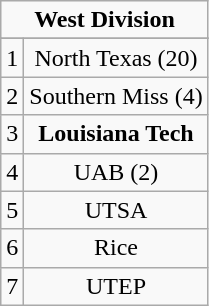<table class="wikitable">
<tr align="center">
<td align="center" Colspan="2"><strong>West Division</strong></td>
</tr>
<tr align="center">
</tr>
<tr align="center">
<td>1</td>
<td>North Texas (20)</td>
</tr>
<tr align="center">
<td>2</td>
<td>Southern Miss (4)</td>
</tr>
<tr align="center">
<td>3</td>
<td><strong>Louisiana Tech</strong></td>
</tr>
<tr align="center">
<td>4</td>
<td>UAB (2)</td>
</tr>
<tr align="center">
<td>5</td>
<td>UTSA</td>
</tr>
<tr align="center">
<td>6</td>
<td>Rice</td>
</tr>
<tr align="center">
<td>7</td>
<td>UTEP</td>
</tr>
</table>
